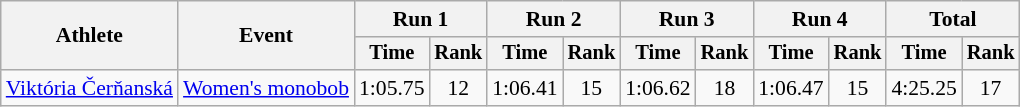<table class="wikitable" style="font-size:90%">
<tr>
<th rowspan="2">Athlete</th>
<th rowspan="2">Event</th>
<th colspan="2">Run 1</th>
<th colspan="2">Run 2</th>
<th colspan="2">Run 3</th>
<th colspan="2">Run 4</th>
<th colspan="2">Total</th>
</tr>
<tr style="font-size:95%">
<th>Time</th>
<th>Rank</th>
<th>Time</th>
<th>Rank</th>
<th>Time</th>
<th>Rank</th>
<th>Time</th>
<th>Rank</th>
<th>Time</th>
<th>Rank</th>
</tr>
<tr align=center>
<td align=left><a href='#'>Viktória Čerňanská</a></td>
<td align=left><a href='#'>Women's monobob</a></td>
<td>1:05.75</td>
<td>12</td>
<td>1:06.41</td>
<td>15</td>
<td>1:06.62</td>
<td>18</td>
<td>1:06.47</td>
<td>15</td>
<td>4:25.25</td>
<td>17</td>
</tr>
</table>
